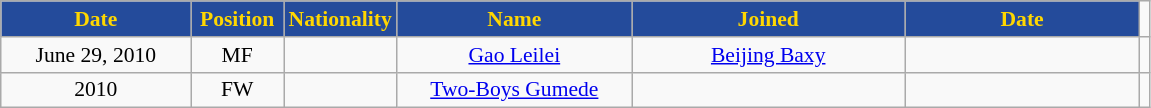<table class="wikitable"  style="text-align:center; font-size:90%; ">
<tr>
<th style="background:#244B9B; color:gold; width:120px;">Date</th>
<th style="background:#244B9B; color:gold; width:55px;">Position</th>
<th style="background:#244B9B; color:gold; width:55px;">Nationality</th>
<th style="background:#244B9B; color:gold; width:150px;">Name</th>
<th style="background:#244B9B; color:gold; width:175px;">Joined</th>
<th style="background:#244B9B; color:gold; width:150px;">Date</th>
</tr>
<tr>
<td>June 29, 2010</td>
<td>MF</td>
<td></td>
<td><a href='#'>Gao Leilei</a></td>
<td> <a href='#'>Beijing Baxy</a></td>
<td></td>
<td></td>
</tr>
<tr>
<td>2010</td>
<td>FW</td>
<td></td>
<td><a href='#'>Two-Boys Gumede</a></td>
<td></td>
<td></td>
<td></td>
</tr>
</table>
